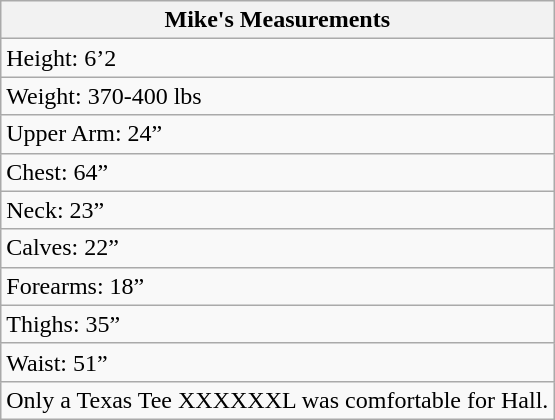<table class="wikitable">
<tr>
<th>Mike's Measurements</th>
</tr>
<tr>
<td>Height: 6’2</td>
</tr>
<tr>
<td>Weight: 370-400 lbs</td>
</tr>
<tr>
<td>Upper Arm: 24”</td>
</tr>
<tr>
<td>Chest:	64”</td>
</tr>
<tr>
<td>Neck:	23”</td>
</tr>
<tr>
<td>Calves:	22”</td>
</tr>
<tr>
<td>Forearms: 18”</td>
</tr>
<tr>
<td>Thighs: 35”</td>
</tr>
<tr>
<td>Waist: 51”</td>
</tr>
<tr>
<td>Only a Texas Tee XXXXXXL was comfortable for Hall.</td>
</tr>
</table>
